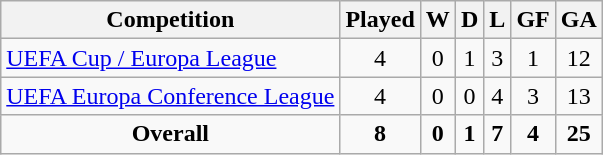<table class="wikitable" style="text-align:center;">
<tr>
<th>Competition</th>
<th>Played</th>
<th>W</th>
<th>D</th>
<th>L</th>
<th>GF</th>
<th>GA</th>
</tr>
<tr>
<td style="text-align:left;"><a href='#'>UEFA Cup / Europa League</a></td>
<td>4</td>
<td>0</td>
<td>1</td>
<td>3</td>
<td>1</td>
<td>12</td>
</tr>
<tr>
<td style="text-align:left;"><a href='#'>UEFA Europa Conference League</a></td>
<td>4</td>
<td>0</td>
<td>0</td>
<td>4</td>
<td>3</td>
<td>13</td>
</tr>
<tr>
<td><strong>Overall</strong></td>
<td><strong>8</strong></td>
<td><strong>0</strong></td>
<td><strong>1</strong></td>
<td><strong>7</strong></td>
<td><strong>4</strong></td>
<td><strong>25</strong></td>
</tr>
</table>
